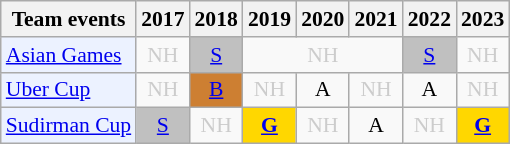<table class="wikitable" style="font-size: 90%; text-align:center">
<tr>
<th>Team events</th>
<th>2017</th>
<th>2018</th>
<th>2019</th>
<th>2020</th>
<th>2021</th>
<th>2022</th>
<th>2023</th>
</tr>
<tr>
<td bgcolor="#ECF2FF"; align="left"><a href='#'>Asian Games</a></td>
<td style=color:#ccc>NH</td>
<td bgcolor=silver><a href='#'>S</a></td>
<td colspan="3" style=color:#ccc>NH</td>
<td bgcolor=silver><a href='#'>S</a></td>
<td style=color:#ccc>NH</td>
</tr>
<tr>
<td bgcolor="#ECF2FF"; align="left"><a href='#'>Uber Cup</a></td>
<td style=color:#ccc>NH</td>
<td bgcolor=CD7F32><a href='#'>B</a></td>
<td style=color:#ccc>NH</td>
<td>A</td>
<td style=color:#ccc>NH</td>
<td>A</td>
<td style=color:#ccc>NH</td>
</tr>
<tr>
<td bgcolor="#ECF2FF"; align="left"><a href='#'>Sudirman Cup</a></td>
<td bgcolor=silver><a href='#'>S</a></td>
<td style=color:#ccc>NH</td>
<td bgcolor=gold><a href='#'><strong>G</strong></a></td>
<td style=color:#ccc>NH</td>
<td>A</td>
<td style=color:#ccc>NH</td>
<td bgcolor=gold><a href='#'><strong>G</strong></a></td>
</tr>
</table>
